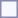<table style="border:1px solid #8888aa; background-color:#f7f8ff; padding:5px; font-size:95%; margin: 0px 12px 12px 0px;">
</table>
